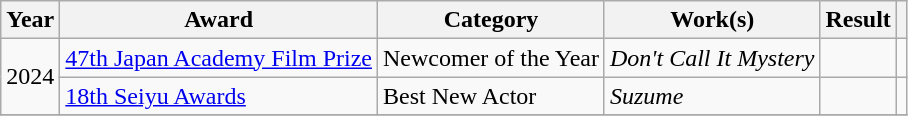<table class="wikitable sortable">
<tr>
<th>Year</th>
<th>Award</th>
<th>Category</th>
<th>Work(s)</th>
<th>Result</th>
<th class="unsortable"></th>
</tr>
<tr>
<td rowspan="2">2024</td>
<td><a href='#'>47th Japan Academy Film Prize</a></td>
<td>Newcomer of the Year</td>
<td><em>Don't Call It Mystery</em></td>
<td></td>
<td></td>
</tr>
<tr>
<td><a href='#'>18th Seiyu Awards</a></td>
<td>Best New Actor</td>
<td><em>Suzume</em></td>
<td></td>
<td></td>
</tr>
<tr>
</tr>
</table>
